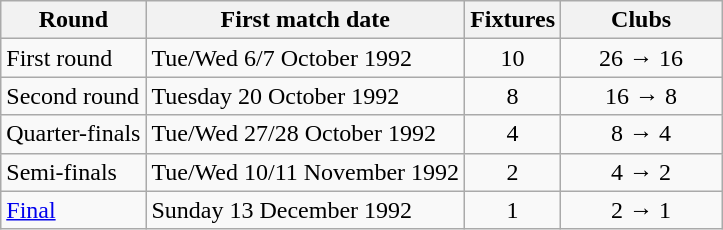<table class="wikitable">
<tr>
<th>Round</th>
<th>First match date</th>
<th>Fixtures</th>
<th width=100>Clubs</th>
</tr>
<tr align=center>
<td align=left>First round</td>
<td align=left>Tue/Wed 6/7 October 1992</td>
<td>10</td>
<td>26 → 16</td>
</tr>
<tr align=center>
<td align=left>Second round</td>
<td align=left>Tuesday 20 October 1992</td>
<td>8</td>
<td>16 → 8</td>
</tr>
<tr align=center>
<td align=left>Quarter-finals</td>
<td align=left>Tue/Wed 27/28 October 1992</td>
<td>4</td>
<td>8 → 4</td>
</tr>
<tr align=center>
<td align=left>Semi-finals</td>
<td align=left>Tue/Wed 10/11 November 1992</td>
<td>2</td>
<td>4 → 2</td>
</tr>
<tr align=center>
<td align=left><a href='#'>Final</a></td>
<td align=left>Sunday 13 December 1992</td>
<td>1</td>
<td>2 → 1</td>
</tr>
</table>
